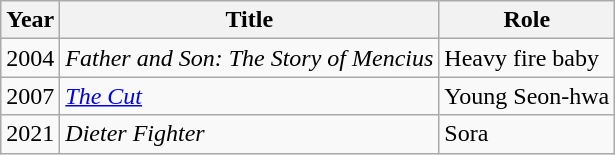<table class="wikitable">
<tr>
<th>Year</th>
<th>Title</th>
<th>Role</th>
</tr>
<tr>
<td>2004</td>
<td><em>Father and Son: The Story of Mencius</em></td>
<td>Heavy fire baby</td>
</tr>
<tr>
<td>2007</td>
<td><em><a href='#'>The Cut</a></em></td>
<td>Young Seon-hwa</td>
</tr>
<tr>
<td>2021</td>
<td><em>Dieter Fighter</em></td>
<td>Sora</td>
</tr>
</table>
